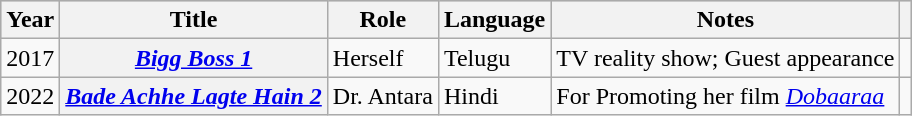<table class="wikitable sortable plainrowheaders">
<tr style="background:#ccc; text-align:center;">
<th scope="col">Year</th>
<th scope="col">Title</th>
<th scope="col">Role</th>
<th scope="col">Language</th>
<th class="unsortable" scope="col">Notes</th>
<th class="unsortable" scope="col"></th>
</tr>
<tr>
<td>2017</td>
<th scope="row"><em><a href='#'>Bigg Boss 1</a></em></th>
<td>Herself</td>
<td>Telugu</td>
<td>TV reality show; Guest appearance</td>
<td></td>
</tr>
<tr>
<td>2022</td>
<th scope="row"><em><a href='#'>Bade Achhe Lagte Hain 2</a></em></th>
<td>Dr. Antara</td>
<td>Hindi</td>
<td>For Promoting her film <em><a href='#'>Dobaaraa</a></em></td>
<td></td>
</tr>
</table>
